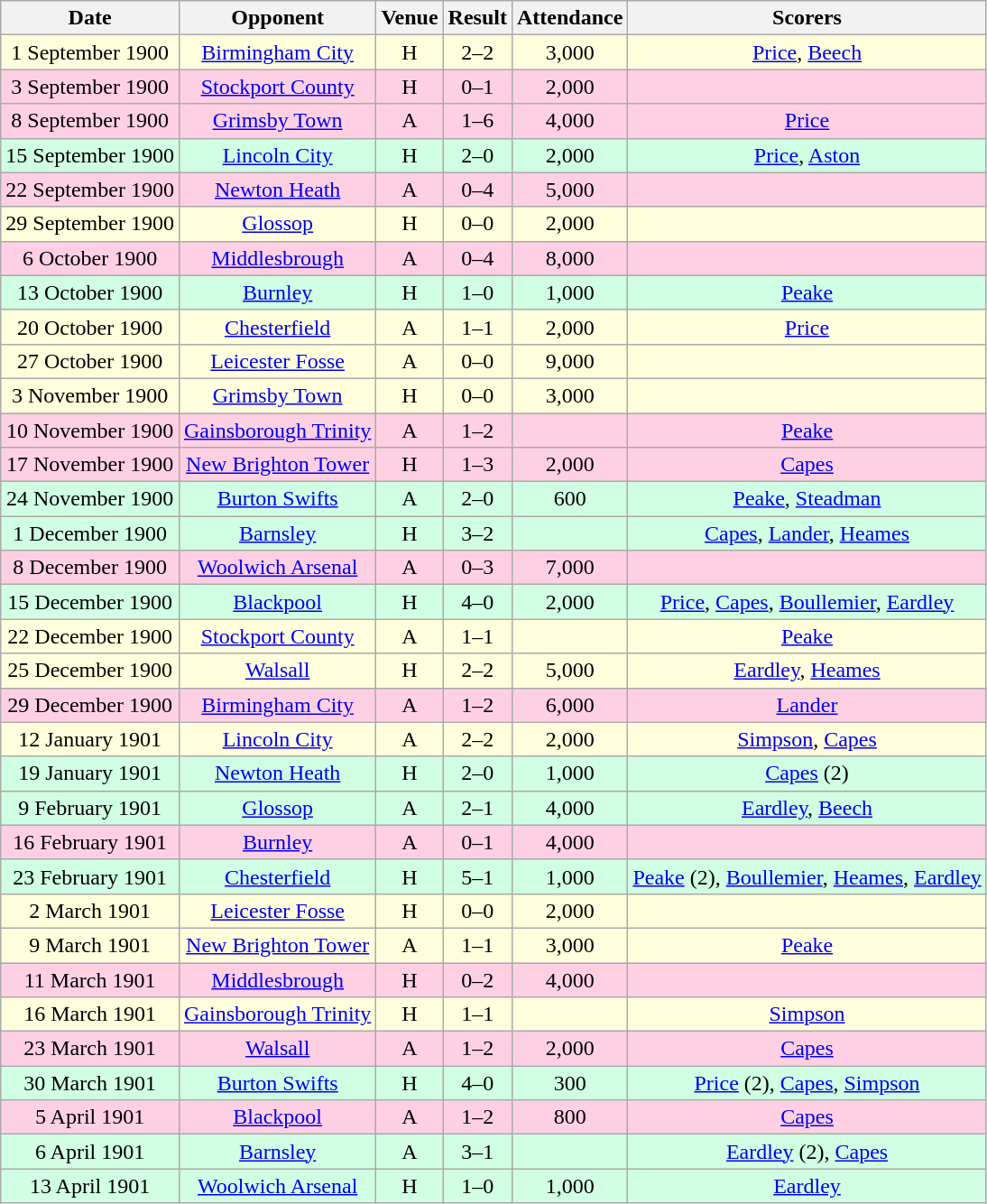<table class="wikitable sortable" style="font-size:100%; text-align:center">
<tr>
<th>Date</th>
<th>Opponent</th>
<th>Venue</th>
<th>Result</th>
<th>Attendance</th>
<th>Scorers</th>
</tr>
<tr style="background-color: #ffffdd;">
<td>1 September 1900</td>
<td><a href='#'>Birmingham City</a></td>
<td>H</td>
<td>2–2</td>
<td>3,000</td>
<td><a href='#'>Price</a>, <a href='#'>Beech</a></td>
</tr>
<tr style="background-color: #ffd0e3;">
<td>3 September 1900</td>
<td><a href='#'>Stockport County</a></td>
<td>H</td>
<td>0–1</td>
<td>2,000</td>
<td></td>
</tr>
<tr style="background-color: #ffd0e3;">
<td>8 September 1900</td>
<td><a href='#'>Grimsby Town</a></td>
<td>A</td>
<td>1–6</td>
<td>4,000</td>
<td><a href='#'>Price</a></td>
</tr>
<tr style="background-color: #d0ffe3;">
<td>15 September 1900</td>
<td><a href='#'>Lincoln City</a></td>
<td>H</td>
<td>2–0</td>
<td>2,000</td>
<td><a href='#'>Price</a>, <a href='#'>Aston</a></td>
</tr>
<tr style="background-color: #ffd0e3;">
<td>22 September 1900</td>
<td><a href='#'>Newton Heath</a></td>
<td>A</td>
<td>0–4</td>
<td>5,000</td>
<td></td>
</tr>
<tr style="background-color: #ffffdd;">
<td>29 September 1900</td>
<td><a href='#'>Glossop</a></td>
<td>H</td>
<td>0–0</td>
<td>2,000</td>
<td></td>
</tr>
<tr style="background-color: #ffd0e3;">
<td>6 October 1900</td>
<td><a href='#'>Middlesbrough</a></td>
<td>A</td>
<td>0–4</td>
<td>8,000</td>
<td></td>
</tr>
<tr style="background-color: #d0ffe3;">
<td>13 October 1900</td>
<td><a href='#'>Burnley</a></td>
<td>H</td>
<td>1–0</td>
<td>1,000</td>
<td><a href='#'>Peake</a></td>
</tr>
<tr style="background-color: #ffffdd;">
<td>20 October 1900</td>
<td><a href='#'>Chesterfield</a></td>
<td>A</td>
<td>1–1</td>
<td>2,000</td>
<td><a href='#'>Price</a></td>
</tr>
<tr style="background-color: #ffffdd;">
<td>27 October 1900</td>
<td><a href='#'>Leicester Fosse</a></td>
<td>A</td>
<td>0–0</td>
<td>9,000</td>
<td></td>
</tr>
<tr style="background-color: #ffffdd;">
<td>3 November 1900</td>
<td><a href='#'>Grimsby Town</a></td>
<td>H</td>
<td>0–0</td>
<td>3,000</td>
<td></td>
</tr>
<tr style="background-color: #ffd0e3;">
<td>10 November 1900</td>
<td><a href='#'>Gainsborough Trinity</a></td>
<td>A</td>
<td>1–2</td>
<td></td>
<td><a href='#'>Peake</a></td>
</tr>
<tr style="background-color: #ffd0e3;">
<td>17 November 1900</td>
<td><a href='#'>New Brighton Tower</a></td>
<td>H</td>
<td>1–3</td>
<td>2,000</td>
<td><a href='#'>Capes</a></td>
</tr>
<tr style="background-color: #d0ffe3;">
<td>24 November 1900</td>
<td><a href='#'>Burton Swifts</a></td>
<td>A</td>
<td>2–0</td>
<td>600</td>
<td><a href='#'>Peake</a>, <a href='#'>Steadman</a></td>
</tr>
<tr style="background-color: #d0ffe3;">
<td>1 December 1900</td>
<td><a href='#'>Barnsley</a></td>
<td>H</td>
<td>3–2</td>
<td></td>
<td><a href='#'>Capes</a>, <a href='#'>Lander</a>, <a href='#'>Heames</a></td>
</tr>
<tr style="background-color: #ffd0e3;">
<td>8 December 1900</td>
<td><a href='#'>Woolwich Arsenal</a></td>
<td>A</td>
<td>0–3</td>
<td>7,000</td>
<td></td>
</tr>
<tr style="background-color: #d0ffe3;">
<td>15 December 1900</td>
<td><a href='#'>Blackpool</a></td>
<td>H</td>
<td>4–0</td>
<td>2,000</td>
<td><a href='#'>Price</a>, <a href='#'>Capes</a>, <a href='#'>Boullemier</a>, <a href='#'>Eardley</a></td>
</tr>
<tr style="background-color: #ffffdd;">
<td>22 December 1900</td>
<td><a href='#'>Stockport County</a></td>
<td>A</td>
<td>1–1</td>
<td></td>
<td><a href='#'>Peake</a></td>
</tr>
<tr style="background-color: #ffffdd;">
<td>25 December 1900</td>
<td><a href='#'>Walsall</a></td>
<td>H</td>
<td>2–2</td>
<td>5,000</td>
<td><a href='#'>Eardley</a>, <a href='#'>Heames</a></td>
</tr>
<tr style="background-color: #ffd0e3;">
<td>29 December 1900</td>
<td><a href='#'>Birmingham City</a></td>
<td>A</td>
<td>1–2</td>
<td>6,000</td>
<td><a href='#'>Lander</a></td>
</tr>
<tr style="background-color: #ffffdd;">
<td>12 January 1901</td>
<td><a href='#'>Lincoln City</a></td>
<td>A</td>
<td>2–2</td>
<td>2,000</td>
<td><a href='#'>Simpson</a>, <a href='#'>Capes</a></td>
</tr>
<tr style="background-color: #d0ffe3;">
<td>19 January 1901</td>
<td><a href='#'>Newton Heath</a></td>
<td>H</td>
<td>2–0</td>
<td>1,000</td>
<td><a href='#'>Capes</a> (2)</td>
</tr>
<tr style="background-color: #d0ffe3;">
<td>9 February 1901</td>
<td><a href='#'>Glossop</a></td>
<td>A</td>
<td>2–1</td>
<td>4,000</td>
<td><a href='#'>Eardley</a>, <a href='#'>Beech</a></td>
</tr>
<tr style="background-color: #ffd0e3;">
<td>16 February 1901</td>
<td><a href='#'>Burnley</a></td>
<td>A</td>
<td>0–1</td>
<td>4,000</td>
<td></td>
</tr>
<tr style="background-color: #d0ffe3;">
<td>23 February 1901</td>
<td><a href='#'>Chesterfield</a></td>
<td>H</td>
<td>5–1</td>
<td>1,000</td>
<td><a href='#'>Peake</a> (2), <a href='#'>Boullemier</a>, <a href='#'>Heames</a>, <a href='#'>Eardley</a></td>
</tr>
<tr style="background-color: #ffffdd;">
<td>2 March 1901</td>
<td><a href='#'>Leicester Fosse</a></td>
<td>H</td>
<td>0–0</td>
<td>2,000</td>
<td></td>
</tr>
<tr style="background-color: #ffffdd;">
<td>9 March 1901</td>
<td><a href='#'>New Brighton Tower</a></td>
<td>A</td>
<td>1–1</td>
<td>3,000</td>
<td><a href='#'>Peake</a></td>
</tr>
<tr style="background-color: #ffd0e3;">
<td>11 March 1901</td>
<td><a href='#'>Middlesbrough</a></td>
<td>H</td>
<td>0–2</td>
<td>4,000</td>
<td></td>
</tr>
<tr style="background-color: #ffffdd;">
<td>16 March 1901</td>
<td><a href='#'>Gainsborough Trinity</a></td>
<td>H</td>
<td>1–1</td>
<td></td>
<td><a href='#'>Simpson</a></td>
</tr>
<tr style="background-color: #ffd0e3;">
<td>23 March 1901</td>
<td><a href='#'>Walsall</a></td>
<td>A</td>
<td>1–2</td>
<td>2,000</td>
<td><a href='#'>Capes</a></td>
</tr>
<tr style="background-color: #d0ffe3;">
<td>30 March 1901</td>
<td><a href='#'>Burton Swifts</a></td>
<td>H</td>
<td>4–0</td>
<td>300</td>
<td><a href='#'>Price</a> (2), <a href='#'>Capes</a>, <a href='#'>Simpson</a></td>
</tr>
<tr style="background-color: #ffd0e3;">
<td>5 April 1901</td>
<td><a href='#'>Blackpool</a></td>
<td>A</td>
<td>1–2</td>
<td>800</td>
<td><a href='#'>Capes</a></td>
</tr>
<tr style="background-color: #d0ffe3;">
<td>6 April 1901</td>
<td><a href='#'>Barnsley</a></td>
<td>A</td>
<td>3–1</td>
<td></td>
<td><a href='#'>Eardley</a> (2), <a href='#'>Capes</a></td>
</tr>
<tr style="background-color: #d0ffe3;">
<td>13 April 1901</td>
<td><a href='#'>Woolwich Arsenal</a></td>
<td>H</td>
<td>1–0</td>
<td>1,000</td>
<td><a href='#'>Eardley</a></td>
</tr>
</table>
